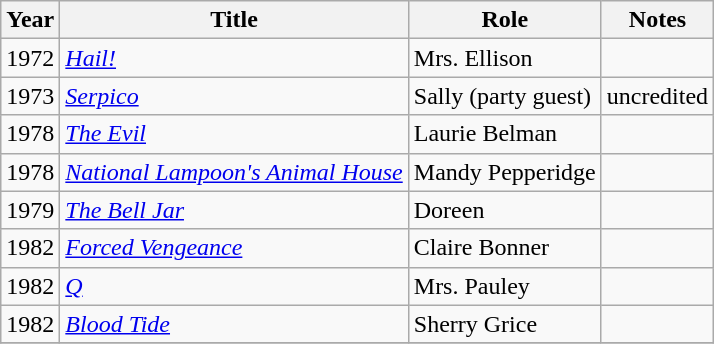<table class="wikitable sortable">
<tr>
<th>Year</th>
<th>Title</th>
<th>Role</th>
<th class="unsortable">Notes</th>
</tr>
<tr>
<td>1972</td>
<td><em><a href='#'>Hail!</a></em></td>
<td>Mrs. Ellison</td>
<td></td>
</tr>
<tr>
<td>1973</td>
<td><em><a href='#'>Serpico</a></em></td>
<td>Sally (party guest)</td>
<td>uncredited</td>
</tr>
<tr>
<td>1978</td>
<td><em><a href='#'>The Evil</a></em></td>
<td>Laurie Belman</td>
<td></td>
</tr>
<tr>
<td>1978</td>
<td><em><a href='#'>National Lampoon's Animal House</a></em></td>
<td>Mandy Pepperidge</td>
<td></td>
</tr>
<tr>
<td>1979</td>
<td><em><a href='#'>The Bell Jar</a></em></td>
<td>Doreen</td>
<td></td>
</tr>
<tr>
<td>1982</td>
<td><em><a href='#'>Forced Vengeance</a></em></td>
<td>Claire Bonner</td>
<td></td>
</tr>
<tr>
<td>1982</td>
<td><em><a href='#'>Q</a></em></td>
<td>Mrs. Pauley</td>
<td></td>
</tr>
<tr>
<td>1982</td>
<td><em><a href='#'>Blood Tide</a></em></td>
<td>Sherry Grice</td>
<td></td>
</tr>
<tr>
</tr>
</table>
